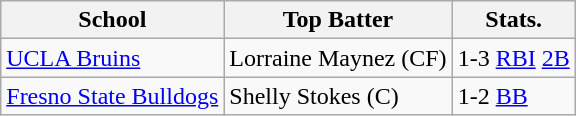<table class="wikitable">
<tr style="text-align:center; background:#f2f2f2;">
<th>School</th>
<th>Top Batter</th>
<th>Stats.</th>
</tr>
<tr>
<td><a href='#'>UCLA Bruins</a></td>
<td>Lorraine Maynez (CF)</td>
<td>1-3  <a href='#'>RBI</a>  <a href='#'>2B</a></td>
</tr>
<tr>
<td><a href='#'>Fresno State Bulldogs</a></td>
<td>Shelly Stokes (C)</td>
<td>1-2  <a href='#'>BB</a></td>
</tr>
</table>
